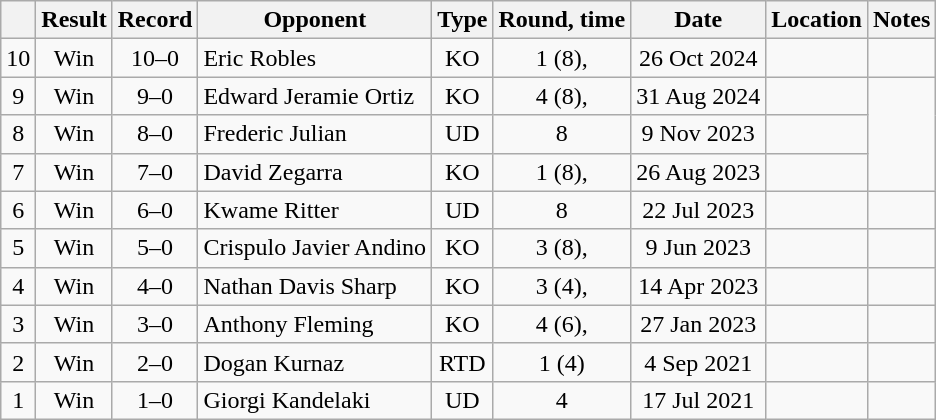<table class="wikitable" style="text-align:center">
<tr>
<th></th>
<th>Result</th>
<th>Record</th>
<th>Opponent</th>
<th>Type</th>
<th>Round, time</th>
<th>Date</th>
<th>Location</th>
<th>Notes</th>
</tr>
<tr>
<td>10</td>
<td>Win</td>
<td>10–0</td>
<td style="text-align:left;">Eric Robles</td>
<td>KO</td>
<td>1 (8), </td>
<td>26 Oct 2024</td>
<td style="text-align:left;"></td>
<td></td>
</tr>
<tr>
<td>9</td>
<td>Win</td>
<td>9–0</td>
<td style="text-align:left;">Edward Jeramie Ortiz</td>
<td>KO</td>
<td>4 (8), </td>
<td>31 Aug 2024</td>
<td style="text-align:left;"></td>
</tr>
<tr>
<td>8</td>
<td>Win</td>
<td>8–0</td>
<td style="text-align:left;">Frederic Julian</td>
<td>UD</td>
<td>8</td>
<td>9 Nov 2023</td>
<td style="text-align:left;"></td>
</tr>
<tr>
<td>7</td>
<td>Win</td>
<td>7–0</td>
<td style="text-align:left;">David Zegarra</td>
<td>KO</td>
<td>1 (8), </td>
<td>26 Aug 2023</td>
<td style="text-align:left;"></td>
</tr>
<tr>
<td>6</td>
<td>Win</td>
<td>6–0</td>
<td style="text-align:left;">Kwame Ritter</td>
<td>UD</td>
<td>8</td>
<td>22 Jul 2023</td>
<td style="text-align:left;"></td>
<td></td>
</tr>
<tr>
<td>5</td>
<td>Win</td>
<td>5–0</td>
<td style="text-align:left;">Crispulo Javier Andino</td>
<td>KO</td>
<td>3 (8), </td>
<td>9 Jun 2023</td>
<td style="text-align:left;"></td>
<td></td>
</tr>
<tr>
<td>4</td>
<td>Win</td>
<td>4–0</td>
<td style="text-align:left;">Nathan Davis Sharp</td>
<td>KO</td>
<td>3 (4), </td>
<td>14 Apr 2023</td>
<td style="text-align:left;"></td>
<td></td>
</tr>
<tr>
<td>3</td>
<td>Win</td>
<td>3–0</td>
<td style="text-align:left;">Anthony Fleming</td>
<td>KO</td>
<td>4 (6), </td>
<td>27 Jan 2023</td>
<td style="text-align:left;"></td>
<td></td>
</tr>
<tr>
<td>2</td>
<td>Win</td>
<td>2–0</td>
<td style="text-align:left;">Dogan Kurnaz</td>
<td>RTD</td>
<td>1 (4)</td>
<td>4 Sep 2021</td>
<td style="text-align:left;"></td>
<td></td>
</tr>
<tr>
<td>1</td>
<td>Win</td>
<td>1–0</td>
<td style="text-align:left;">Giorgi Kandelaki</td>
<td>UD</td>
<td>4</td>
<td>17 Jul 2021</td>
<td style="text-align:left;"></td>
<td></td>
</tr>
</table>
